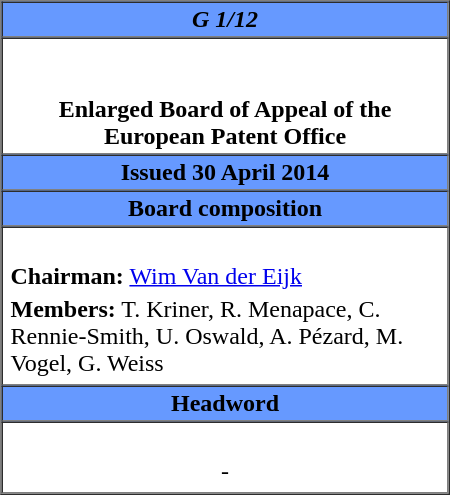<table cellpadding="2" cellspacing="0" border="1" align="right" style="margin-left: 0.5em" width=300px>
<tr>
<th bgcolor="6699FF"><strong><em>G 1/12</em></strong></th>
</tr>
<tr>
<td align="center"><br><br><strong>Enlarged Board of Appeal of the European Patent Office</strong></td>
</tr>
<tr>
<th bgcolor="6699FF">Issued 30 April 2014</th>
</tr>
<tr>
<th bgcolor="6699FF"><strong>Board composition</strong></th>
</tr>
<tr>
<td><br><table align="center">
<tr>
<td><strong>Chairman:</strong> <a href='#'>Wim Van der Eijk</a></td>
</tr>
<tr>
<td><strong>Members:</strong> T. Kriner, R. Menapace, C. Rennie-Smith, U. Oswald, A. Pézard, M. Vogel, G. Weiss</td>
</tr>
</table>
</td>
</tr>
<tr>
<th bgcolor="6699FF"><strong>Headword</strong></th>
</tr>
<tr>
<td><br><table align="center">
<tr>
<td>-</td>
</tr>
</table>
</td>
</tr>
<tr>
</tr>
</table>
